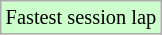<table class="wikitable sortable" style="font-size: 85%;">
<tr style="background:#ccffcc;">
<td>Fastest session lap</td>
</tr>
</table>
